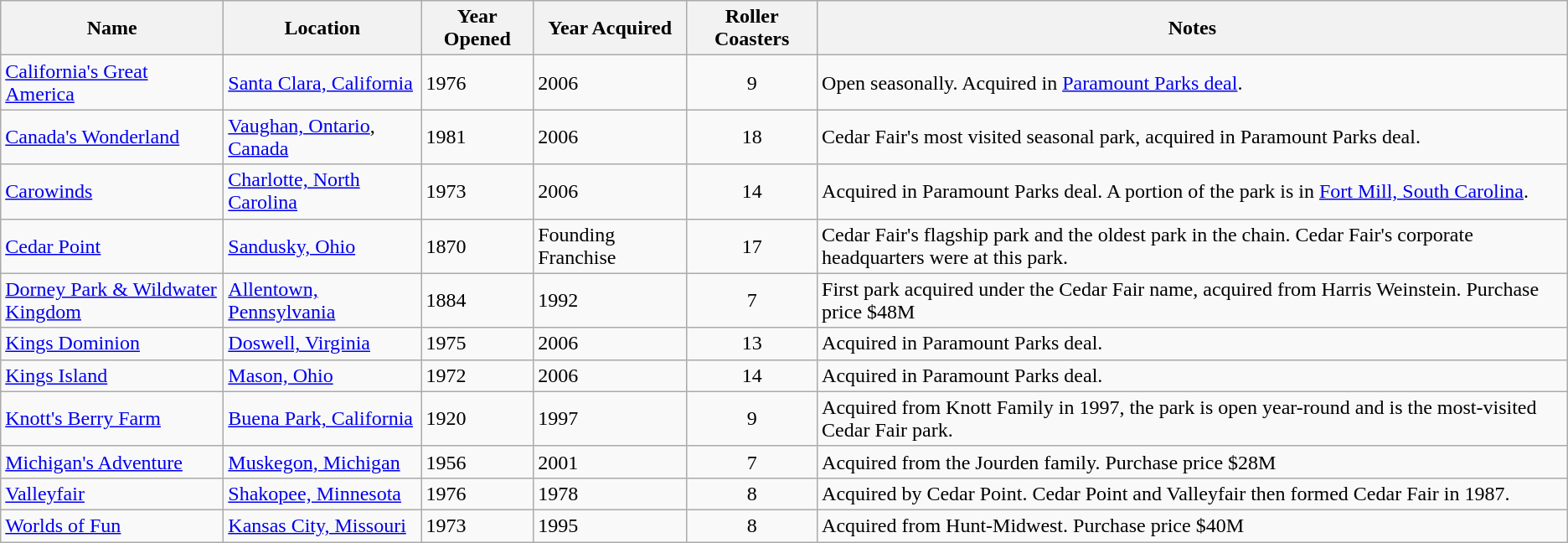<table class="wikitable sortable">
<tr>
<th style="width:170px;">Name</th>
<th style="width:150px;">Location</th>
<th>Year Opened</th>
<th>Year Acquired</th>
<th>Roller Coasters</th>
<th>Notes</th>
</tr>
<tr>
<td><a href='#'>California's Great America</a></td>
<td><a href='#'>Santa Clara, California</a></td>
<td>1976</td>
<td>2006</td>
<td align=center>9</td>
<td>Open seasonally. Acquired in <a href='#'>Paramount Parks deal</a>.</td>
</tr>
<tr>
<td><a href='#'>Canada's Wonderland</a></td>
<td><a href='#'>Vaughan, Ontario</a>, <a href='#'>Canada</a></td>
<td>1981</td>
<td>2006</td>
<td align=center>18</td>
<td>Cedar Fair's most visited seasonal park, acquired in Paramount Parks deal.</td>
</tr>
<tr>
<td><a href='#'>Carowinds</a></td>
<td><a href='#'>Charlotte, North Carolina</a></td>
<td>1973</td>
<td>2006</td>
<td align=center>14</td>
<td>Acquired in Paramount Parks deal. A portion of the park is in <a href='#'>Fort Mill, South Carolina</a>.</td>
</tr>
<tr>
<td><a href='#'>Cedar Point</a></td>
<td><a href='#'>Sandusky, Ohio</a></td>
<td>1870</td>
<td data-sort-value="1870">Founding Franchise</td>
<td align=center>17</td>
<td>Cedar Fair's flagship park and the oldest park in the chain. Cedar Fair's corporate headquarters were at this park.</td>
</tr>
<tr>
<td><a href='#'>Dorney Park & Wildwater Kingdom</a></td>
<td><a href='#'>Allentown, Pennsylvania</a></td>
<td>1884</td>
<td>1992</td>
<td align=center>7</td>
<td>First park acquired under the Cedar Fair name, acquired from Harris Weinstein. Purchase price $48M</td>
</tr>
<tr>
<td><a href='#'>Kings Dominion</a></td>
<td><a href='#'>Doswell, Virginia</a></td>
<td>1975</td>
<td>2006</td>
<td align=center>13</td>
<td>Acquired in Paramount Parks deal.</td>
</tr>
<tr>
<td><a href='#'>Kings Island</a></td>
<td><a href='#'>Mason, Ohio</a></td>
<td>1972</td>
<td>2006</td>
<td align=center>14</td>
<td>Acquired in Paramount Parks deal.</td>
</tr>
<tr>
<td><a href='#'>Knott's Berry Farm</a></td>
<td><a href='#'>Buena Park, California</a></td>
<td>1920</td>
<td>1997</td>
<td align=center>9</td>
<td>Acquired from Knott Family in 1997, the park is open year-round and is the most-visited Cedar Fair park.</td>
</tr>
<tr>
<td><a href='#'>Michigan's Adventure</a></td>
<td><a href='#'>Muskegon, Michigan</a></td>
<td>1956</td>
<td>2001</td>
<td align=center>7</td>
<td>Acquired from the Jourden family. Purchase price $28M</td>
</tr>
<tr>
<td><a href='#'>Valleyfair</a></td>
<td><a href='#'>Shakopee, Minnesota</a></td>
<td>1976</td>
<td>1978</td>
<td align=center>8</td>
<td>Acquired by Cedar Point. Cedar Point and Valleyfair then formed Cedar Fair in 1987.</td>
</tr>
<tr>
<td><a href='#'>Worlds of Fun</a></td>
<td><a href='#'>Kansas City, Missouri</a></td>
<td>1973</td>
<td>1995</td>
<td align=center>8</td>
<td>Acquired from Hunt-Midwest. Purchase price $40M</td>
</tr>
</table>
